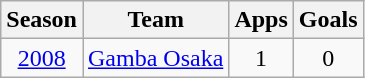<table class="wikitable" style="text-align: center;">
<tr>
<th>Season</th>
<th>Team</th>
<th>Apps</th>
<th>Goals</th>
</tr>
<tr>
<td><a href='#'>2008</a></td>
<td><a href='#'>Gamba Osaka</a></td>
<td>1</td>
<td>0</td>
</tr>
</table>
